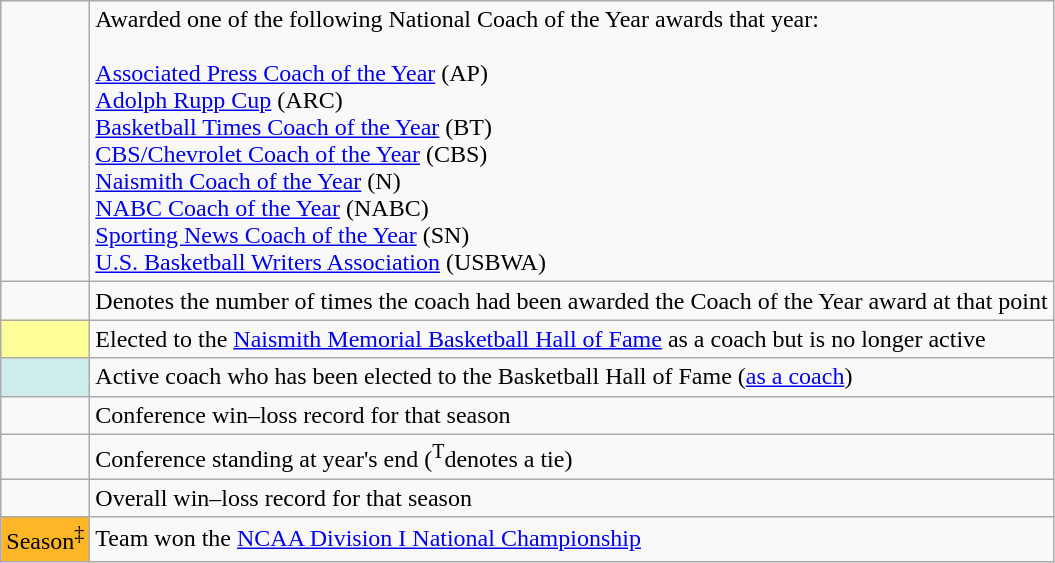<table class="wikitable">
<tr>
<td></td>
<td>Awarded one of the following National Coach of the Year awards that year:<br><br><a href='#'>Associated Press Coach of the Year</a> (AP)<br>
<a href='#'>Adolph Rupp Cup</a> (ARC)<br>
<a href='#'>Basketball Times Coach of the Year</a> (BT)<br>
<a href='#'>CBS/Chevrolet Coach of the Year</a> (CBS)<br>
<a href='#'>Naismith Coach of the Year</a> (N)<br>
<a href='#'>NABC Coach of the Year</a> (NABC)<br>
<a href='#'>Sporting News Coach of the Year</a> (SN)<br>
<a href='#'>U.S. Basketball Writers Association</a> (USBWA)</td>
</tr>
<tr>
<td></td>
<td>Denotes the number of times the coach had been awarded the Coach of the Year award at that point</td>
</tr>
<tr>
<td style="background:#ff9; width:3em;"></td>
<td>Elected to the <a href='#'>Naismith Memorial Basketball Hall of Fame</a> as a coach but is no longer active</td>
</tr>
<tr>
<td style="background:#cfecec; width:3em;"></td>
<td>Active coach who has been elected to the Basketball Hall of Fame (<a href='#'>as a coach</a>)</td>
</tr>
<tr>
<td></td>
<td>Conference win–loss record for that season</td>
</tr>
<tr>
<td></td>
<td>Conference standing at year's end (<sup>T</sup>denotes a tie)</td>
</tr>
<tr>
<td></td>
<td>Overall win–loss record for that season</td>
</tr>
<tr>
<td style="background:#ffb626; width:3em;">Season<sup>‡</sup></td>
<td>Team won the <a href='#'>NCAA Division I National Championship</a></td>
</tr>
</table>
